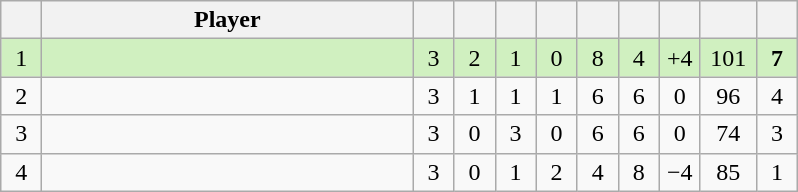<table class="wikitable" style="text-align:center; margin: 1em auto 1em auto, align:left">
<tr>
<th width=20></th>
<th width=240>Player</th>
<th width=20></th>
<th width=20></th>
<th width=20></th>
<th width=20></th>
<th width=20></th>
<th width=20></th>
<th width=20></th>
<th width=30></th>
<th width=20></th>
</tr>
<tr style="background:#D0F0C0;">
<td>1</td>
<td align=left></td>
<td>3</td>
<td>2</td>
<td>1</td>
<td>0</td>
<td>8</td>
<td>4</td>
<td>+4</td>
<td>101</td>
<td><strong>7</strong></td>
</tr>
<tr style=>
<td>2</td>
<td align=left></td>
<td>3</td>
<td>1</td>
<td>1</td>
<td>1</td>
<td>6</td>
<td>6</td>
<td>0</td>
<td>96</td>
<td>4</td>
</tr>
<tr style=>
<td>3</td>
<td align=left></td>
<td>3</td>
<td>0</td>
<td>3</td>
<td>0</td>
<td>6</td>
<td>6</td>
<td>0</td>
<td>74</td>
<td>3</td>
</tr>
<tr style=>
<td>4</td>
<td align=left></td>
<td>3</td>
<td>0</td>
<td>1</td>
<td>2</td>
<td>4</td>
<td>8</td>
<td>−4</td>
<td>85</td>
<td>1</td>
</tr>
</table>
